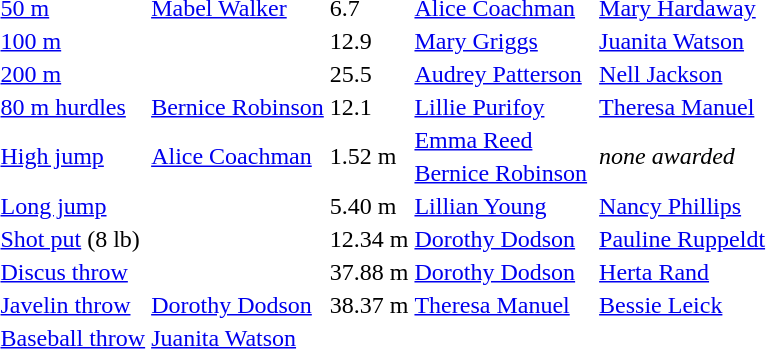<table>
<tr>
<td><a href='#'>50 m</a></td>
<td><a href='#'>Mabel Walker</a></td>
<td>6.7</td>
<td><a href='#'>Alice Coachman</a></td>
<td></td>
<td><a href='#'>Mary Hardaway</a></td>
<td></td>
</tr>
<tr>
<td><a href='#'>100 m</a></td>
<td></td>
<td>12.9</td>
<td><a href='#'>Mary Griggs</a></td>
<td></td>
<td><a href='#'>Juanita Watson</a></td>
<td></td>
</tr>
<tr>
<td><a href='#'>200 m</a></td>
<td></td>
<td>25.5</td>
<td><a href='#'>Audrey Patterson</a></td>
<td></td>
<td><a href='#'>Nell Jackson</a></td>
<td></td>
</tr>
<tr>
<td><a href='#'>80 m hurdles</a></td>
<td><a href='#'>Bernice Robinson</a></td>
<td>12.1</td>
<td><a href='#'>Lillie Purifoy</a></td>
<td></td>
<td><a href='#'>Theresa Manuel</a></td>
<td></td>
</tr>
<tr>
<td rowspan=2><a href='#'>High jump</a></td>
<td rowspan=2><a href='#'>Alice Coachman</a></td>
<td rowspan=2>1.52 m</td>
<td><a href='#'>Emma Reed</a></td>
<td rowspan=2></td>
<td rowspan=2 colspan=2><em>none awarded</em></td>
</tr>
<tr>
<td rowspan=1><a href='#'>Bernice Robinson</a></td>
</tr>
<tr>
<td><a href='#'>Long jump</a></td>
<td></td>
<td>5.40 m</td>
<td><a href='#'>Lillian Young</a></td>
<td></td>
<td><a href='#'>Nancy Phillips</a></td>
<td></td>
</tr>
<tr>
<td><a href='#'>Shot put</a> (8 lb)</td>
<td></td>
<td>12.34 m</td>
<td><a href='#'>Dorothy Dodson</a></td>
<td></td>
<td><a href='#'>Pauline Ruppeldt</a></td>
<td></td>
</tr>
<tr>
<td><a href='#'>Discus throw</a></td>
<td></td>
<td>37.88 m</td>
<td><a href='#'>Dorothy Dodson</a></td>
<td></td>
<td><a href='#'>Herta Rand</a></td>
<td></td>
</tr>
<tr>
<td><a href='#'>Javelin throw</a></td>
<td><a href='#'>Dorothy Dodson</a></td>
<td>38.37 m</td>
<td><a href='#'>Theresa Manuel</a></td>
<td></td>
<td><a href='#'>Bessie Leick</a></td>
<td></td>
</tr>
<tr>
<td><a href='#'>Baseball throw</a></td>
<td><a href='#'>Juanita Watson</a></td>
<td></td>
<td></td>
<td></td>
<td></td>
<td></td>
</tr>
</table>
